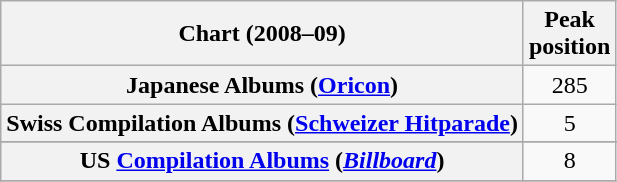<table class="wikitable sortable plainrowheaders" style="text-align:center">
<tr>
<th scope="col">Chart (2008–09)</th>
<th scope="col">Peak<br>position</th>
</tr>
<tr>
<th scope="row">Japanese Albums (<a href='#'>Oricon</a>)</th>
<td>285</td>
</tr>
<tr>
<th scope="row">Swiss Compilation Albums (<a href='#'>Schweizer Hitparade</a>)</th>
<td align="center">5</td>
</tr>
<tr>
</tr>
<tr>
<th scope="row">US <a href='#'>Compilation Albums</a> (<em><a href='#'>Billboard</a></em>)</th>
<td align="center">8</td>
</tr>
<tr>
</tr>
</table>
